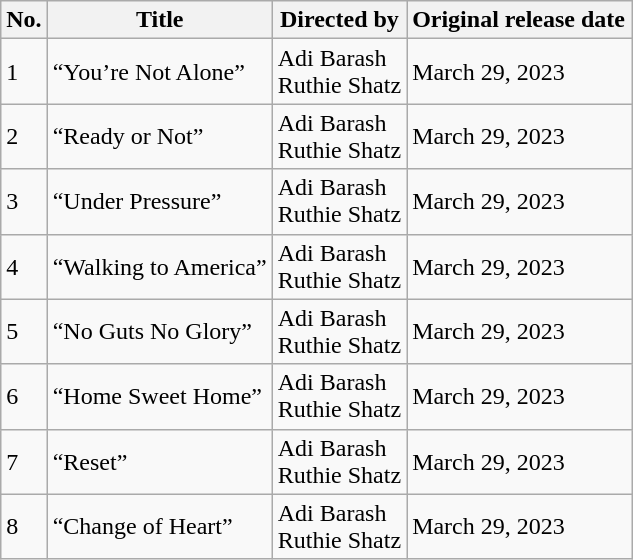<table class="wikitable sortable">
<tr>
<th><strong>No.</strong></th>
<th><strong>Title</strong></th>
<th><strong>Directed by</strong></th>
<th><strong>Original release date </strong></th>
</tr>
<tr>
<td>1</td>
<td>“You’re Not Alone”</td>
<td>Adi Barash<br>Ruthie Shatz</td>
<td>March 29, 2023</td>
</tr>
<tr>
<td>2</td>
<td>“Ready or Not”</td>
<td>Adi Barash<br>Ruthie Shatz</td>
<td>March 29, 2023</td>
</tr>
<tr>
<td>3</td>
<td>“Under Pressure”</td>
<td>Adi Barash<br>Ruthie Shatz</td>
<td>March 29, 2023</td>
</tr>
<tr>
<td>4</td>
<td>“Walking to America”</td>
<td>Adi Barash<br>Ruthie Shatz</td>
<td>March 29, 2023</td>
</tr>
<tr>
<td>5</td>
<td>“No Guts No Glory”</td>
<td>Adi Barash<br>Ruthie Shatz</td>
<td>March 29, 2023</td>
</tr>
<tr>
<td>6</td>
<td>“Home Sweet Home”</td>
<td>Adi Barash<br>Ruthie Shatz</td>
<td>March 29, 2023</td>
</tr>
<tr>
<td>7</td>
<td>“Reset”</td>
<td>Adi Barash<br>Ruthie Shatz</td>
<td>March 29, 2023</td>
</tr>
<tr>
<td>8</td>
<td>“Change of Heart”</td>
<td>Adi Barash<br>Ruthie Shatz</td>
<td>March 29, 2023</td>
</tr>
</table>
